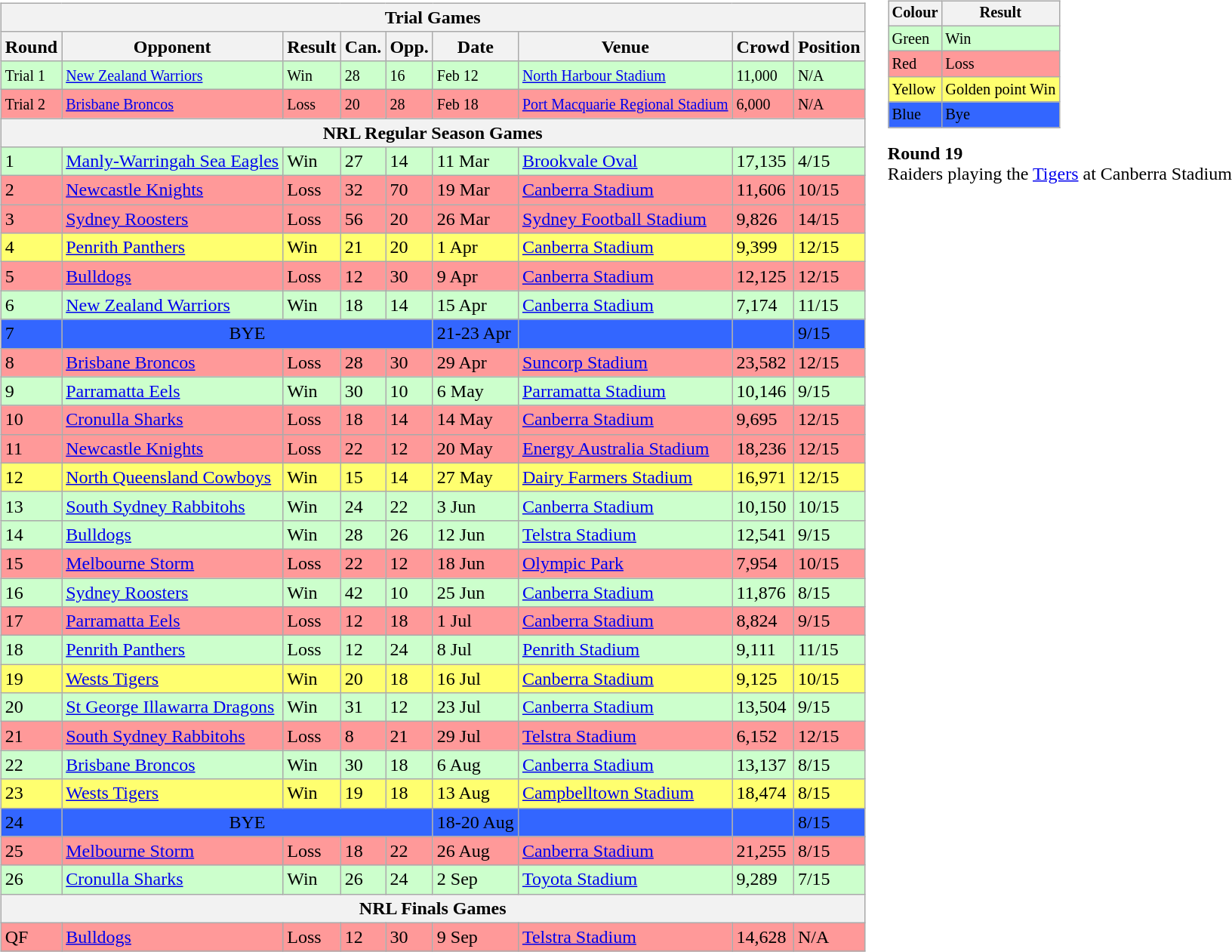<table>
<tr>
<td><br><table class="wikitable" style="text-align:left;">
<tr>
<th colspan="9">Trial Games</th>
</tr>
<tr>
<th>Round</th>
<th>Opponent</th>
<th>Result</th>
<th>Can.</th>
<th>Opp.</th>
<th>Date</th>
<th>Venue</th>
<th>Crowd</th>
<th>Position</th>
</tr>
<tr bgcolor="#ccffcc">
<td><small>Trial 1</small></td>
<td><small><a href='#'>New Zealand Warriors</a></small></td>
<td><small>Win</small></td>
<td><small>28</small></td>
<td><small>16</small></td>
<td><small>Feb 12</small></td>
<td><small><a href='#'>North Harbour Stadium</a> </small></td>
<td><small>11,000</small></td>
<td><small>N/A</small></td>
</tr>
<tr bgcolor="#ff9999">
<td><small>Trial 2</small></td>
<td><small><a href='#'>Brisbane Broncos</a></small></td>
<td><small>Loss</small></td>
<td><small>20</small></td>
<td><small>28</small></td>
<td><small>Feb 18</small></td>
<td><small><a href='#'>Port Macquarie Regional Stadium</a></small></td>
<td><small>6,000</small></td>
<td><small>N/A</small></td>
</tr>
<tr>
<th colspan="9">NRL Regular Season Games</th>
</tr>
<tr bgcolor="#ccffcc">
<td>1</td>
<td><a href='#'>Manly-Warringah Sea Eagles</a></td>
<td>Win</td>
<td>27</td>
<td>14</td>
<td>11 Mar</td>
<td><a href='#'>Brookvale Oval</a></td>
<td>17,135</td>
<td>4/15</td>
</tr>
<tr bgcolor="#ff9999">
<td>2</td>
<td><a href='#'>Newcastle Knights</a></td>
<td>Loss</td>
<td>32</td>
<td>70</td>
<td>19 Mar</td>
<td><a href='#'>Canberra Stadium</a></td>
<td>11,606</td>
<td>10/15</td>
</tr>
<tr bgcolor="#ff9999">
<td>3</td>
<td><a href='#'>Sydney Roosters</a></td>
<td>Loss</td>
<td>56</td>
<td>20</td>
<td>26 Mar</td>
<td><a href='#'>Sydney Football Stadium</a></td>
<td>9,826</td>
<td>14/15</td>
</tr>
<tr bgcolor="#ffff6f">
<td>4</td>
<td><a href='#'>Penrith Panthers</a></td>
<td>Win</td>
<td>21</td>
<td>20</td>
<td>1 Apr</td>
<td><a href='#'>Canberra Stadium</a></td>
<td>9,399</td>
<td>12/15</td>
</tr>
<tr bgcolor="#ff9999">
<td>5</td>
<td><a href='#'>Bulldogs</a></td>
<td>Loss</td>
<td>12</td>
<td>30</td>
<td>9 Apr</td>
<td><a href='#'>Canberra Stadium</a></td>
<td>12,125</td>
<td>12/15</td>
</tr>
<tr bgcolor="#ccffcc">
<td>6</td>
<td><a href='#'>New Zealand Warriors</a></td>
<td>Win</td>
<td>18</td>
<td>14</td>
<td>15 Apr</td>
<td><a href='#'>Canberra Stadium</a></td>
<td>7,174</td>
<td>11/15</td>
</tr>
<tr bgcolor="#3366ff">
<td>7</td>
<td colspan="4" align="center">BYE</td>
<td>21-23 Apr</td>
<td></td>
<td></td>
<td>9/15</td>
</tr>
<tr bgcolor="#ff9999">
<td>8</td>
<td><a href='#'>Brisbane Broncos</a></td>
<td>Loss</td>
<td>28</td>
<td>30</td>
<td>29 Apr</td>
<td><a href='#'>Suncorp Stadium</a></td>
<td>23,582</td>
<td>12/15</td>
</tr>
<tr bgcolor="#ccffcc">
<td>9</td>
<td><a href='#'>Parramatta Eels</a></td>
<td>Win</td>
<td>30</td>
<td>10</td>
<td>6 May</td>
<td><a href='#'>Parramatta Stadium</a></td>
<td>10,146</td>
<td>9/15</td>
</tr>
<tr bgcolor="#ff9999">
<td>10</td>
<td><a href='#'>Cronulla Sharks</a></td>
<td>Loss</td>
<td>18</td>
<td>14</td>
<td>14 May</td>
<td><a href='#'>Canberra Stadium</a></td>
<td>9,695</td>
<td>12/15</td>
</tr>
<tr bgcolor="#ff9999">
<td>11</td>
<td><a href='#'>Newcastle Knights</a></td>
<td>Loss</td>
<td>22</td>
<td>12</td>
<td>20 May</td>
<td><a href='#'>Energy Australia Stadium</a></td>
<td>18,236</td>
<td>12/15</td>
</tr>
<tr bgcolor="#ffff6f">
<td>12</td>
<td><a href='#'>North Queensland Cowboys</a></td>
<td>Win</td>
<td>15</td>
<td>14</td>
<td>27 May</td>
<td><a href='#'>Dairy Farmers Stadium</a></td>
<td>16,971</td>
<td>12/15</td>
</tr>
<tr bgcolor="#ccffcc">
<td>13</td>
<td><a href='#'>South Sydney Rabbitohs</a></td>
<td>Win</td>
<td>24</td>
<td>22</td>
<td>3 Jun</td>
<td><a href='#'>Canberra Stadium</a></td>
<td>10,150</td>
<td>10/15</td>
</tr>
<tr bgcolor="#ccffcc">
<td>14</td>
<td><a href='#'>Bulldogs</a></td>
<td>Win</td>
<td>28</td>
<td>26</td>
<td>12 Jun</td>
<td><a href='#'>Telstra Stadium</a></td>
<td>12,541</td>
<td>9/15</td>
</tr>
<tr bgcolor="#ff9999">
<td>15</td>
<td><a href='#'>Melbourne Storm</a></td>
<td>Loss</td>
<td>22</td>
<td>12</td>
<td>18 Jun</td>
<td><a href='#'>Olympic Park</a></td>
<td>7,954</td>
<td>10/15</td>
</tr>
<tr bgcolor="#ccffcc">
<td>16</td>
<td><a href='#'>Sydney Roosters</a></td>
<td>Win</td>
<td>42</td>
<td>10</td>
<td>25 Jun</td>
<td><a href='#'>Canberra Stadium</a></td>
<td>11,876</td>
<td>8/15</td>
</tr>
<tr bgcolor="#ff9999">
<td>17</td>
<td><a href='#'>Parramatta Eels</a></td>
<td>Loss</td>
<td>12</td>
<td>18</td>
<td>1 Jul</td>
<td><a href='#'>Canberra Stadium</a></td>
<td>8,824</td>
<td>9/15</td>
</tr>
<tr bgcolor="#ccffcc">
<td>18</td>
<td><a href='#'>Penrith Panthers</a></td>
<td>Loss</td>
<td>12</td>
<td>24</td>
<td>8 Jul</td>
<td><a href='#'>Penrith Stadium</a></td>
<td>9,111</td>
<td>11/15</td>
</tr>
<tr bgcolor="#ffff6f">
<td>19</td>
<td><a href='#'>Wests Tigers</a></td>
<td>Win</td>
<td>20</td>
<td>18</td>
<td>16 Jul</td>
<td><a href='#'>Canberra Stadium</a></td>
<td>9,125</td>
<td>10/15</td>
</tr>
<tr bgcolor="#ccffcc">
<td>20</td>
<td><a href='#'>St George Illawarra Dragons</a></td>
<td>Win</td>
<td>31</td>
<td>12</td>
<td>23 Jul</td>
<td><a href='#'>Canberra Stadium</a></td>
<td>13,504</td>
<td>9/15</td>
</tr>
<tr bgcolor="#ff9999">
<td>21</td>
<td><a href='#'>South Sydney Rabbitohs</a></td>
<td>Loss</td>
<td>8</td>
<td>21</td>
<td>29 Jul</td>
<td><a href='#'>Telstra Stadium</a></td>
<td>6,152</td>
<td>12/15</td>
</tr>
<tr bgcolor="#ccffcc">
<td>22</td>
<td><a href='#'>Brisbane Broncos</a></td>
<td>Win</td>
<td>30</td>
<td>18</td>
<td>6 Aug</td>
<td><a href='#'>Canberra Stadium</a></td>
<td>13,137</td>
<td>8/15</td>
</tr>
<tr bgcolor="#ffff6f">
<td>23</td>
<td><a href='#'>Wests Tigers</a></td>
<td>Win</td>
<td>19</td>
<td>18</td>
<td>13 Aug</td>
<td><a href='#'>Campbelltown Stadium</a></td>
<td>18,474</td>
<td>8/15</td>
</tr>
<tr bgcolor="#3366ff">
<td>24</td>
<td colspan="4" align="center">BYE</td>
<td>18-20 Aug</td>
<td></td>
<td></td>
<td>8/15</td>
</tr>
<tr bgcolor="#ff9999">
<td>25</td>
<td><a href='#'>Melbourne Storm</a></td>
<td>Loss</td>
<td>18</td>
<td>22</td>
<td>26 Aug</td>
<td><a href='#'>Canberra Stadium</a></td>
<td>21,255</td>
<td>8/15</td>
</tr>
<tr bgcolor="#ccffcc">
<td>26</td>
<td><a href='#'>Cronulla Sharks</a></td>
<td>Win</td>
<td>26</td>
<td>24</td>
<td>2 Sep</td>
<td><a href='#'>Toyota Stadium</a></td>
<td>9,289</td>
<td>7/15</td>
</tr>
<tr>
<th colspan="9">NRL Finals Games</th>
</tr>
<tr bgcolor="#ff9999">
<td>QF</td>
<td><a href='#'>Bulldogs</a></td>
<td>Loss</td>
<td>12</td>
<td>30</td>
<td>9 Sep</td>
<td><a href='#'>Telstra Stadium</a></td>
<td>14,628</td>
<td>N/A</td>
</tr>
</table>
</td>
<td valign="top"><br><table style="margin-right:0; font-size:85%" class="wikitable">
<tr>
<th>Colour</th>
<th>Result</th>
</tr>
<tr bgcolor="#ccffcc">
<td>Green</td>
<td>Win</td>
</tr>
<tr bgcolor="#ff9999">
<td>Red</td>
<td>Loss</td>
</tr>
<tr bgcolor="#ffff6f">
<td>Yellow</td>
<td>Golden point Win</td>
</tr>
<tr bgcolor="#3366ff">
<td>Blue</td>
<td>Bye</td>
</tr>
</table>
<strong>Round 19</strong><br>Raiders playing the <a href='#'>Tigers</a> at Canberra Stadium
</td>
</tr>
</table>
